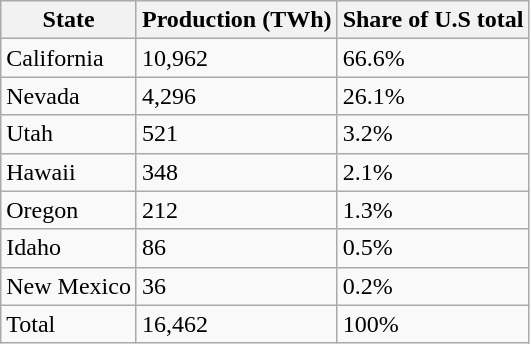<table class="wikitable">
<tr>
<th>State</th>
<th>Production (TWh)</th>
<th>Share of U.S total</th>
</tr>
<tr>
<td>California</td>
<td>10,962</td>
<td>66.6%</td>
</tr>
<tr>
<td>Nevada</td>
<td>4,296</td>
<td>26.1%</td>
</tr>
<tr>
<td>Utah</td>
<td>521</td>
<td>3.2%</td>
</tr>
<tr>
<td>Hawaii</td>
<td>348</td>
<td>2.1%</td>
</tr>
<tr>
<td>Oregon</td>
<td>212</td>
<td>1.3%</td>
</tr>
<tr>
<td>Idaho</td>
<td>86</td>
<td>0.5%</td>
</tr>
<tr>
<td>New Mexico</td>
<td>36</td>
<td>0.2%</td>
</tr>
<tr>
<td>Total</td>
<td>16,462</td>
<td>100%</td>
</tr>
</table>
